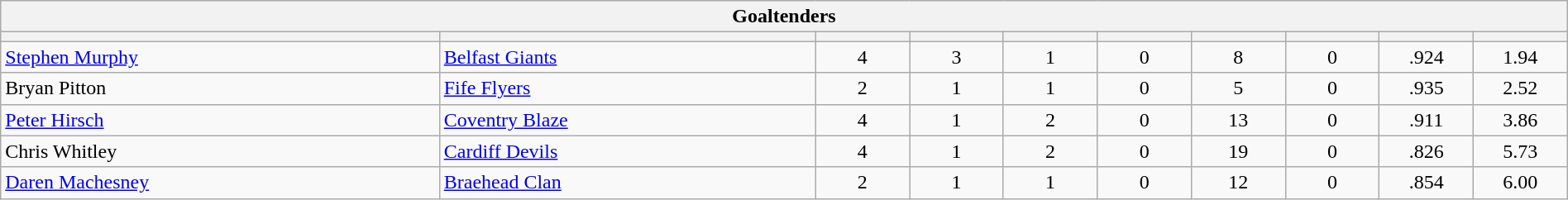<table class="wikitable collapsible" style="width: 100%">
<tr>
<th colspan=10>Goaltenders</th>
</tr>
<tr>
<th width="28%"></th>
<th width="24%"></th>
<th width="6%"></th>
<th width="6%"></th>
<th width="6%"></th>
<th width="6%"></th>
<th width="6%"></th>
<th width="6%"></th>
<th width="6%"></th>
<th width="6%"></th>
</tr>
<tr align=center>
<td align=left> <a href='#'>Stephen Murphy</a></td>
<td align=left><a href='#'>Belfast Giants</a></td>
<td>4</td>
<td>3</td>
<td>1</td>
<td>0</td>
<td>8</td>
<td>0</td>
<td>.924</td>
<td>1.94</td>
</tr>
<tr align=center>
<td align=left> Bryan Pitton</td>
<td align=left><a href='#'>Fife Flyers</a></td>
<td>2</td>
<td>1</td>
<td>1</td>
<td>0</td>
<td>5</td>
<td>0</td>
<td>.935</td>
<td>2.52</td>
</tr>
<tr align=center>
<td align=left> <a href='#'>Peter Hirsch</a></td>
<td align=left><a href='#'>Coventry Blaze</a></td>
<td>4</td>
<td>1</td>
<td>2</td>
<td>0</td>
<td>13</td>
<td>0</td>
<td>.911</td>
<td>3.86</td>
</tr>
<tr align=center>
<td align=left> Chris Whitley</td>
<td align=left><a href='#'>Cardiff Devils</a></td>
<td>4</td>
<td>1</td>
<td>2</td>
<td>0</td>
<td>19</td>
<td>0</td>
<td>.826</td>
<td>5.73</td>
</tr>
<tr align=center>
<td align=left> <a href='#'>Daren Machesney</a></td>
<td align=left><a href='#'>Braehead Clan</a></td>
<td>2</td>
<td>1</td>
<td>1</td>
<td>0</td>
<td>12</td>
<td>0</td>
<td>.854</td>
<td>6.00</td>
</tr>
</table>
